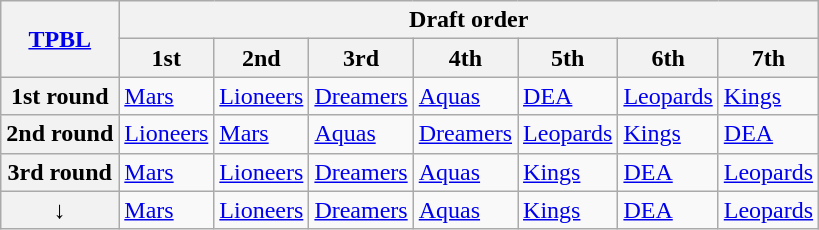<table class="wikitable" style="text-align:left">
<tr>
<th rowspan="2"><a href='#'>TPBL</a></th>
<th colspan="7">Draft order</th>
</tr>
<tr>
<th>1st</th>
<th>2nd</th>
<th>3rd</th>
<th>4th</th>
<th>5th</th>
<th>6th</th>
<th>7th</th>
</tr>
<tr>
<th>1st round</th>
<td><a href='#'>Mars</a></td>
<td><a href='#'>Lioneers</a></td>
<td><a href='#'>Dreamers</a></td>
<td><a href='#'>Aquas</a></td>
<td><a href='#'>DEA</a></td>
<td><a href='#'>Leopards</a></td>
<td><a href='#'>Kings</a></td>
</tr>
<tr>
<th>2nd round</th>
<td><a href='#'>Lioneers</a></td>
<td><a href='#'>Mars</a></td>
<td><a href='#'>Aquas</a></td>
<td><a href='#'>Dreamers</a></td>
<td><a href='#'>Leopards</a></td>
<td><a href='#'>Kings</a></td>
<td><a href='#'>DEA</a></td>
</tr>
<tr>
<th>3rd round</th>
<td><a href='#'>Mars</a></td>
<td><a href='#'>Lioneers</a></td>
<td><a href='#'>Dreamers</a></td>
<td><a href='#'>Aquas</a></td>
<td><a href='#'>Kings</a></td>
<td><a href='#'>DEA</a></td>
<td><a href='#'>Leopards</a></td>
</tr>
<tr>
<th>↓</th>
<td><a href='#'>Mars</a></td>
<td><a href='#'>Lioneers</a></td>
<td><a href='#'>Dreamers</a></td>
<td><a href='#'>Aquas</a></td>
<td><a href='#'>Kings</a></td>
<td><a href='#'>DEA</a></td>
<td><a href='#'>Leopards</a></td>
</tr>
</table>
